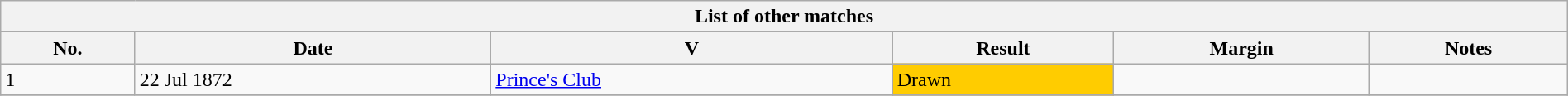<table class="wikitable" width="100%">
<tr>
<th bgcolor="#efefef" colspan=6>List of other matches</th>
</tr>
<tr bgcolor="#efefef">
<th>No.</th>
<th>Date</th>
<th>V</th>
<th>Result</th>
<th>Margin</th>
<th>Notes</th>
</tr>
<tr>
<td>1</td>
<td>22 Jul 1872</td>
<td><a href='#'>Prince's Club</a> <br> </td>
<td bgcolor="#FFCC00">Drawn</td>
<td></td>
<td></td>
</tr>
<tr>
</tr>
</table>
